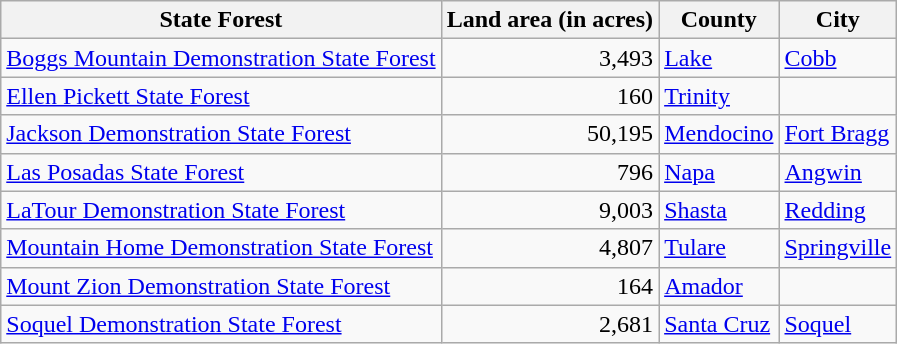<table class="wikitable sortable">
<tr align=left>
<th>State Forest</th>
<th>Land area (in acres)</th>
<th>County</th>
<th>City</th>
</tr>
<tr>
<td><a href='#'>Boggs Mountain Demonstration State Forest</a></td>
<td align=right>3,493</td>
<td><a href='#'>Lake</a></td>
<td><a href='#'>Cobb</a></td>
</tr>
<tr>
<td><a href='#'>Ellen Pickett State Forest</a></td>
<td align=right>160</td>
<td><a href='#'>Trinity</a></td>
<td></td>
</tr>
<tr>
<td><a href='#'>Jackson Demonstration State Forest</a></td>
<td align=right>50,195</td>
<td><a href='#'>Mendocino</a></td>
<td><a href='#'>Fort Bragg</a></td>
</tr>
<tr>
<td><a href='#'>Las Posadas State Forest</a></td>
<td align=right>796</td>
<td><a href='#'>Napa</a></td>
<td><a href='#'>Angwin</a></td>
</tr>
<tr>
<td><a href='#'>LaTour Demonstration State Forest</a></td>
<td align=right>9,003</td>
<td><a href='#'>Shasta</a></td>
<td><a href='#'>Redding</a></td>
</tr>
<tr>
<td><a href='#'>Mountain Home Demonstration State Forest</a></td>
<td align=right>4,807</td>
<td><a href='#'>Tulare</a></td>
<td><a href='#'>Springville</a></td>
</tr>
<tr>
<td><a href='#'>Mount Zion Demonstration State Forest</a></td>
<td align=right>164</td>
<td><a href='#'>Amador</a></td>
<td></td>
</tr>
<tr>
<td><a href='#'>Soquel Demonstration State Forest</a></td>
<td align=right>2,681</td>
<td><a href='#'>Santa Cruz</a></td>
<td><a href='#'>Soquel</a></td>
</tr>
</table>
